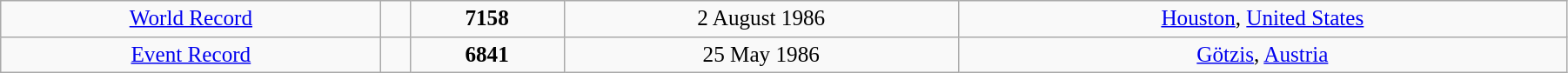<table class="wikitable" style=" text-align:center; font-size:105%;" width="95%">
<tr>
<td><a href='#'>World Record</a></td>
<td></td>
<td><strong>7158</strong></td>
<td>2 August 1986</td>
<td> <a href='#'>Houston</a>, <a href='#'>United States</a></td>
</tr>
<tr>
<td><a href='#'>Event Record</a></td>
<td></td>
<td><strong>6841</strong></td>
<td>25 May 1986</td>
<td> <a href='#'>Götzis</a>, <a href='#'>Austria</a></td>
</tr>
</table>
